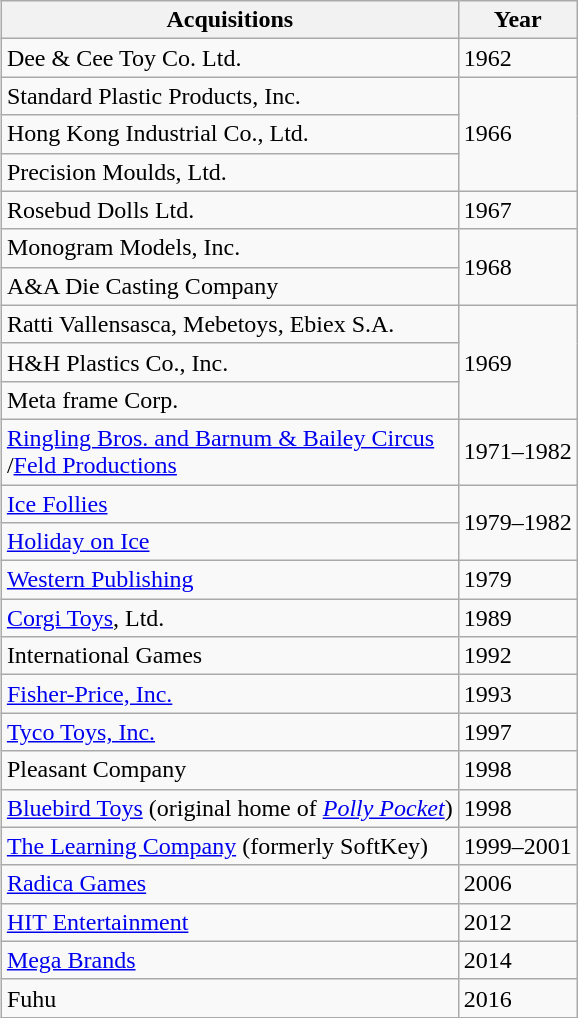<table class="wikitable" style="float:right;clear:both;">
<tr>
<th>Acquisitions</th>
<th>Year</th>
</tr>
<tr>
<td>Dee & Cee Toy Co. Ltd.</td>
<td>1962</td>
</tr>
<tr>
<td>Standard Plastic Products, Inc.</td>
<td rowspan=3>1966</td>
</tr>
<tr>
<td>Hong Kong Industrial Co., Ltd.</td>
</tr>
<tr>
<td>Precision Moulds, Ltd.</td>
</tr>
<tr>
<td>Rosebud Dolls Ltd.</td>
<td>1967</td>
</tr>
<tr>
<td>Monogram Models, Inc.</td>
<td rowspan=2>1968</td>
</tr>
<tr>
<td>A&A Die Casting Company</td>
</tr>
<tr>
<td>Ratti Vallensasca, Mebetoys, Ebiex S.A.</td>
<td rowspan=3>1969</td>
</tr>
<tr>
<td>H&H Plastics Co., Inc.</td>
</tr>
<tr>
<td>Meta frame Corp.</td>
</tr>
<tr>
<td><a href='#'>Ringling Bros. and Barnum & Bailey Circus</a><br>/<a href='#'>Feld Productions</a></td>
<td>1971–1982</td>
</tr>
<tr>
<td><a href='#'>Ice Follies</a></td>
<td rowspan=2>1979–1982</td>
</tr>
<tr>
<td><a href='#'>Holiday on Ice</a></td>
</tr>
<tr>
<td><a href='#'>Western Publishing</a></td>
<td>1979</td>
</tr>
<tr>
<td><a href='#'>Corgi Toys</a>, Ltd.</td>
<td>1989</td>
</tr>
<tr>
<td>International Games</td>
<td>1992</td>
</tr>
<tr>
<td><a href='#'>Fisher-Price, Inc.</a></td>
<td>1993</td>
</tr>
<tr>
<td><a href='#'>Tyco Toys, Inc.</a></td>
<td>1997</td>
</tr>
<tr>
<td>Pleasant Company</td>
<td>1998</td>
</tr>
<tr>
<td><a href='#'>Bluebird Toys</a> (original home of <em><a href='#'>Polly Pocket</a></em>)</td>
<td>1998</td>
</tr>
<tr>
<td><a href='#'>The Learning Company</a> (formerly SoftKey)</td>
<td>1999–2001</td>
</tr>
<tr>
<td><a href='#'>Radica Games</a></td>
<td>2006</td>
</tr>
<tr>
<td><a href='#'>HIT Entertainment</a></td>
<td>2012</td>
</tr>
<tr>
<td><a href='#'>Mega Brands</a></td>
<td>2014</td>
</tr>
<tr>
<td>Fuhu</td>
<td>2016</td>
</tr>
</table>
